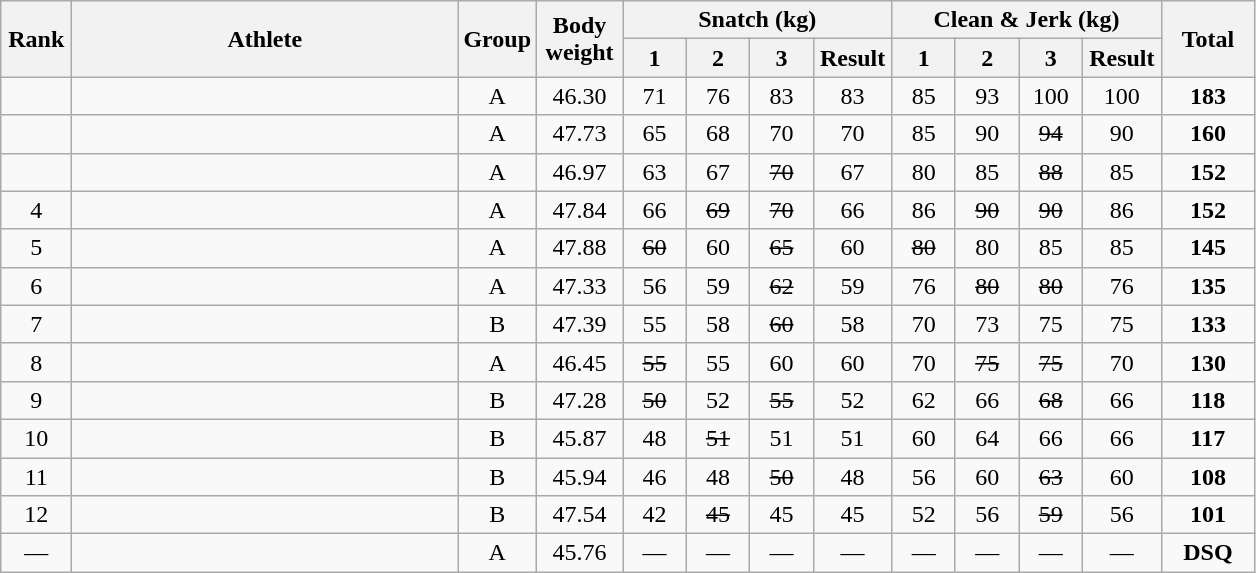<table class = "wikitable" style="text-align:center;">
<tr>
<th rowspan=2 width=40>Rank</th>
<th rowspan=2 width=250>Athlete</th>
<th rowspan=2 width=40>Group</th>
<th rowspan=2 width=50>Body weight</th>
<th colspan=4>Snatch (kg)</th>
<th colspan=4>Clean & Jerk (kg)</th>
<th rowspan=2 width=55>Total</th>
</tr>
<tr>
<th width=35>1</th>
<th width=35>2</th>
<th width=35>3</th>
<th width=45>Result</th>
<th width=35>1</th>
<th width=35>2</th>
<th width=35>3</th>
<th width=45>Result</th>
</tr>
<tr>
<td></td>
<td align=left></td>
<td>A</td>
<td>46.30</td>
<td>71</td>
<td>76</td>
<td>83</td>
<td>83</td>
<td>85</td>
<td>93</td>
<td>100</td>
<td>100</td>
<td><strong>183</strong></td>
</tr>
<tr>
<td></td>
<td align=left></td>
<td>A</td>
<td>47.73</td>
<td>65</td>
<td>68</td>
<td>70</td>
<td>70</td>
<td>85</td>
<td>90</td>
<td><s>94</s></td>
<td>90</td>
<td><strong>160</strong></td>
</tr>
<tr>
<td></td>
<td align=left></td>
<td>A</td>
<td>46.97</td>
<td>63</td>
<td>67</td>
<td><s>70</s></td>
<td>67</td>
<td>80</td>
<td>85</td>
<td><s>88</s></td>
<td>85</td>
<td><strong>152</strong></td>
</tr>
<tr>
<td>4</td>
<td align=left></td>
<td>A</td>
<td>47.84</td>
<td>66</td>
<td><s>69</s></td>
<td><s>70</s></td>
<td>66</td>
<td>86</td>
<td><s>90</s></td>
<td><s>90</s></td>
<td>86</td>
<td><strong>152</strong></td>
</tr>
<tr>
<td>5</td>
<td align=left></td>
<td>A</td>
<td>47.88</td>
<td><s>60</s></td>
<td>60</td>
<td><s>65</s></td>
<td>60</td>
<td><s>80</s></td>
<td>80</td>
<td>85</td>
<td>85</td>
<td><strong>145</strong></td>
</tr>
<tr>
<td>6</td>
<td align=left></td>
<td>A</td>
<td>47.33</td>
<td>56</td>
<td>59</td>
<td><s>62</s></td>
<td>59</td>
<td>76</td>
<td><s>80</s></td>
<td><s>80</s></td>
<td>76</td>
<td><strong>135</strong></td>
</tr>
<tr>
<td>7</td>
<td align=left></td>
<td>B</td>
<td>47.39</td>
<td>55</td>
<td>58</td>
<td><s>60</s></td>
<td>58</td>
<td>70</td>
<td>73</td>
<td>75</td>
<td>75</td>
<td><strong>133</strong></td>
</tr>
<tr>
<td>8</td>
<td align=left></td>
<td>A</td>
<td>46.45</td>
<td><s>55</s></td>
<td>55</td>
<td>60</td>
<td>60</td>
<td>70</td>
<td><s>75</s></td>
<td><s>75</s></td>
<td>70</td>
<td><strong>130</strong></td>
</tr>
<tr>
<td>9</td>
<td align=left></td>
<td>B</td>
<td>47.28</td>
<td><s>50</s></td>
<td>52</td>
<td><s>55</s></td>
<td>52</td>
<td>62</td>
<td>66</td>
<td><s>68</s></td>
<td>66</td>
<td><strong>118</strong></td>
</tr>
<tr>
<td>10</td>
<td align=left></td>
<td>B</td>
<td>45.87</td>
<td>48</td>
<td><s>51</s></td>
<td>51</td>
<td>51</td>
<td>60</td>
<td>64</td>
<td>66</td>
<td>66</td>
<td><strong>117</strong></td>
</tr>
<tr>
<td>11</td>
<td align=left></td>
<td>B</td>
<td>45.94</td>
<td>46</td>
<td>48</td>
<td><s>50</s></td>
<td>48</td>
<td>56</td>
<td>60</td>
<td><s>63</s></td>
<td>60</td>
<td><strong>108</strong></td>
</tr>
<tr>
<td>12</td>
<td align=left></td>
<td>B</td>
<td>47.54</td>
<td>42</td>
<td><s>45</s></td>
<td>45</td>
<td>45</td>
<td>52</td>
<td>56</td>
<td><s>59</s></td>
<td>56</td>
<td><strong>101</strong></td>
</tr>
<tr>
<td>—</td>
<td align=left></td>
<td>A</td>
<td>45.76</td>
<td>—</td>
<td>—</td>
<td>—</td>
<td>—</td>
<td>—</td>
<td>—</td>
<td>—</td>
<td>—</td>
<td><strong>DSQ</strong></td>
</tr>
</table>
